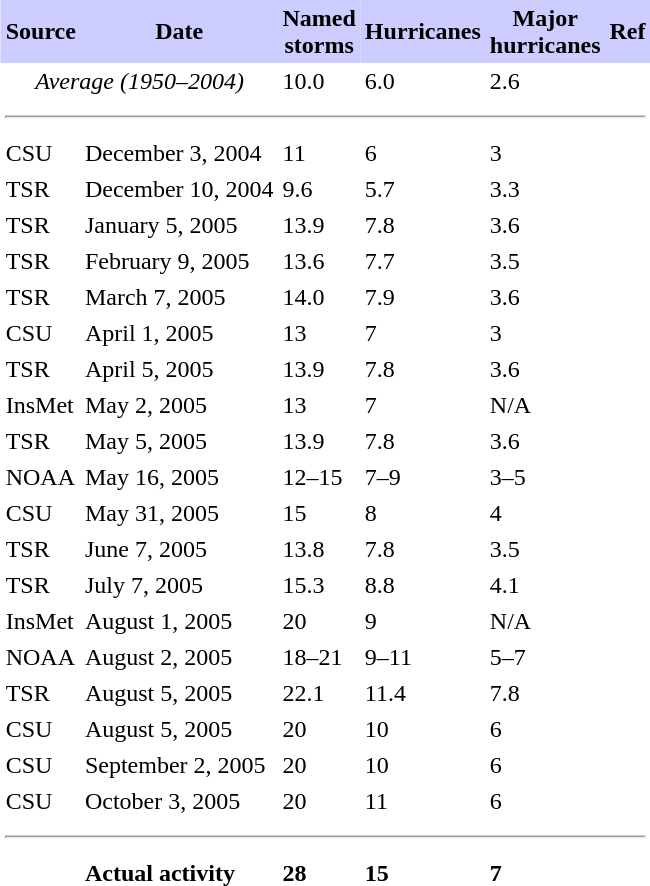<table class="toccolours" cellspacing=0 cellpadding=3 style="float:right; margin-left:1em; text-align:left; clear: right;">
<tr style="background:#ccccff">
<td align="center"><strong>Source</strong></td>
<td align="center"><strong>Date</strong></td>
<td align="center"><strong><span>Named<br>storms</span></strong></td>
<td align="center"><strong><span>Hurricanes</span></strong></td>
<td align="center"><strong><span>Major<br>hurricanes</span></strong></td>
<td align="center"><strong><span>Ref</span></strong></td>
</tr>
<tr>
<td align="center" colspan="2"><em>Average <span>(1950–2004)</span></em></td>
<td>10.0</td>
<td>6.0</td>
<td>2.6</td>
<td></td>
</tr>
<tr>
<td colspan="6" style="text-align:center;"><hr></td>
</tr>
<tr>
<td>CSU</td>
<td>December 3, 2004</td>
<td>11</td>
<td>6</td>
<td>3</td>
<td></td>
</tr>
<tr>
<td>TSR</td>
<td>December 10, 2004</td>
<td>9.6</td>
<td>5.7</td>
<td>3.3</td>
<td></td>
</tr>
<tr>
<td>TSR</td>
<td>January 5, 2005</td>
<td>13.9</td>
<td>7.8</td>
<td>3.6</td>
<td></td>
</tr>
<tr>
<td>TSR</td>
<td>February 9, 2005</td>
<td>13.6</td>
<td>7.7</td>
<td>3.5</td>
<td></td>
</tr>
<tr>
<td>TSR</td>
<td>March 7, 2005</td>
<td>14.0</td>
<td>7.9</td>
<td>3.6</td>
<td></td>
</tr>
<tr>
<td>CSU</td>
<td>April 1, 2005</td>
<td>13</td>
<td>7</td>
<td>3</td>
<td></td>
</tr>
<tr>
<td>TSR</td>
<td>April 5, 2005</td>
<td>13.9</td>
<td>7.8</td>
<td>3.6</td>
<td></td>
</tr>
<tr>
<td>InsMet</td>
<td>May 2, 2005</td>
<td>13</td>
<td>7</td>
<td>N/A</td>
<td></td>
</tr>
<tr>
<td>TSR</td>
<td>May 5, 2005</td>
<td>13.9</td>
<td>7.8</td>
<td>3.6</td>
<td></td>
</tr>
<tr>
<td>NOAA</td>
<td>May 16, 2005</td>
<td>12–15</td>
<td>7–9</td>
<td>3–5</td>
<td></td>
</tr>
<tr>
<td>CSU</td>
<td>May 31, 2005</td>
<td>15</td>
<td>8</td>
<td>4</td>
<td></td>
</tr>
<tr>
<td>TSR</td>
<td>June 7, 2005</td>
<td>13.8</td>
<td>7.8</td>
<td>3.5</td>
<td></td>
</tr>
<tr>
<td>TSR</td>
<td>July 7, 2005</td>
<td>15.3</td>
<td>8.8</td>
<td>4.1</td>
<td></td>
</tr>
<tr>
<td>InsMet</td>
<td>August 1, 2005</td>
<td>20</td>
<td>9</td>
<td>N/A</td>
<td></td>
</tr>
<tr>
<td>NOAA</td>
<td>August 2, 2005</td>
<td>18–21</td>
<td>9–11</td>
<td>5–7</td>
<td></td>
</tr>
<tr>
<td>TSR</td>
<td>August 5, 2005</td>
<td>22.1</td>
<td>11.4</td>
<td>7.8</td>
<td></td>
</tr>
<tr>
<td>CSU</td>
<td>August 5, 2005</td>
<td>20</td>
<td>10</td>
<td>6</td>
<td></td>
</tr>
<tr>
<td>CSU</td>
<td>September 2, 2005</td>
<td>20</td>
<td>10</td>
<td>6</td>
<td></td>
</tr>
<tr>
<td>CSU</td>
<td>October 3, 2005</td>
<td>20</td>
<td>11</td>
<td>6</td>
<td></td>
</tr>
<tr>
<td colspan="6" style="text-align:center;"><hr></td>
</tr>
<tr>
<td align="left"></td>
<td align="left"><strong>Actual activity</strong></td>
<td><strong>28</strong></td>
<td><strong>15</strong></td>
<td><strong>7</strong></td>
<td></td>
</tr>
</table>
